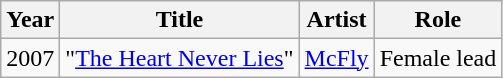<table class="wikitable">
<tr>
<th>Year</th>
<th>Title</th>
<th>Artist</th>
<th>Role</th>
</tr>
<tr>
<td>2007</td>
<td>"<a href='#'>The Heart Never Lies</a>"</td>
<td><a href='#'>McFly</a></td>
<td>Female lead</td>
</tr>
</table>
